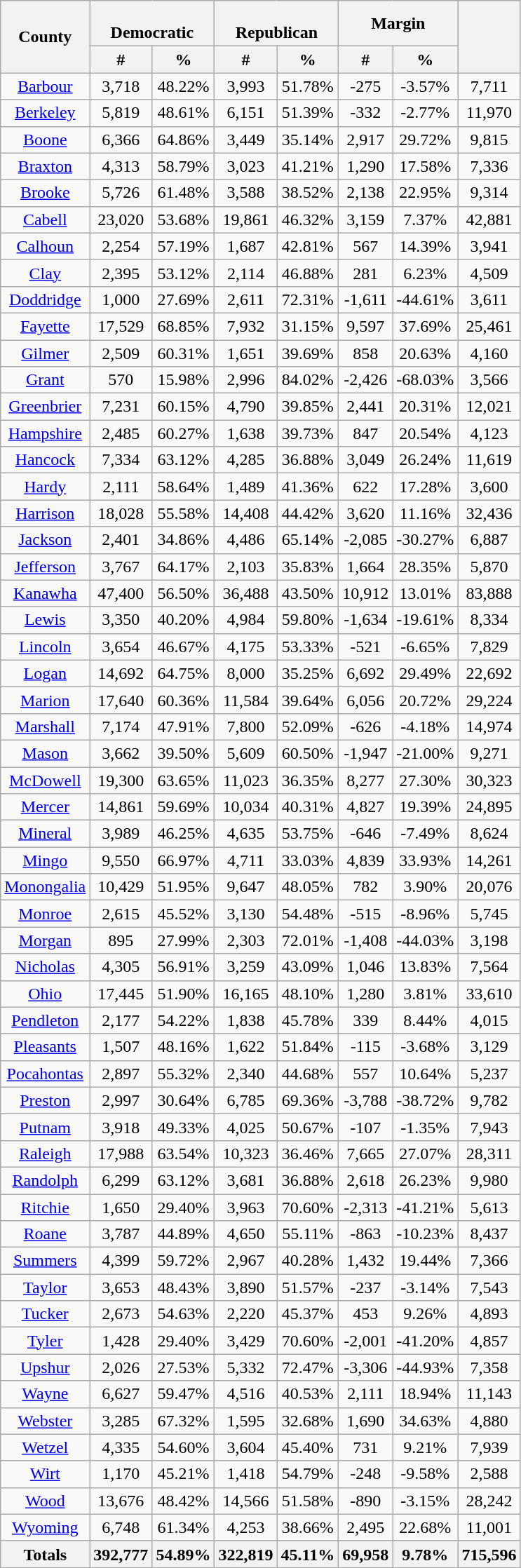<table class="wikitable sortable mw-collapsible mw-collapsed">
<tr>
<th rowspan="2">County</th>
<th colspan="2"><br>Democratic</th>
<th colspan="2"><br>Republican</th>
<th colspan="2">Margin</th>
<th rowspan="2"></th>
</tr>
<tr>
<th style="text-align:center;" data-sort-type="number">#</th>
<th style="text-align:center;" data-sort-type="number">%</th>
<th style="text-align:center;" data-sort-type="number">#</th>
<th style="text-align:center;" data-sort-type="number">%</th>
<th style="text-align:center;" data-sort-type="number">#</th>
<th style="text-align:center;" data-sort-type="number">%</th>
</tr>
<tr style="text-align:center;">
<td><a href='#'>Barbour</a></td>
<td>3,718</td>
<td>48.22%</td>
<td>3,993</td>
<td>51.78%</td>
<td>-275</td>
<td>-3.57%</td>
<td>7,711</td>
</tr>
<tr style="text-align:center;">
<td><a href='#'>Berkeley</a></td>
<td>5,819</td>
<td>48.61%</td>
<td>6,151</td>
<td>51.39%</td>
<td>-332</td>
<td>-2.77%</td>
<td>11,970</td>
</tr>
<tr style="text-align:center;">
<td><a href='#'>Boone</a></td>
<td>6,366</td>
<td>64.86%</td>
<td>3,449</td>
<td>35.14%</td>
<td>2,917</td>
<td>29.72%</td>
<td>9,815</td>
</tr>
<tr style="text-align:center;">
<td><a href='#'>Braxton</a></td>
<td>4,313</td>
<td>58.79%</td>
<td>3,023</td>
<td>41.21%</td>
<td>1,290</td>
<td>17.58%</td>
<td>7,336</td>
</tr>
<tr style="text-align:center;">
<td><a href='#'>Brooke</a></td>
<td>5,726</td>
<td>61.48%</td>
<td>3,588</td>
<td>38.52%</td>
<td>2,138</td>
<td>22.95%</td>
<td>9,314</td>
</tr>
<tr style="text-align:center;">
<td><a href='#'>Cabell</a></td>
<td>23,020</td>
<td>53.68%</td>
<td>19,861</td>
<td>46.32%</td>
<td>3,159</td>
<td>7.37%</td>
<td>42,881</td>
</tr>
<tr style="text-align:center;">
<td><a href='#'>Calhoun</a></td>
<td>2,254</td>
<td>57.19%</td>
<td>1,687</td>
<td>42.81%</td>
<td>567</td>
<td>14.39%</td>
<td>3,941</td>
</tr>
<tr style="text-align:center;">
<td><a href='#'>Clay</a></td>
<td>2,395</td>
<td>53.12%</td>
<td>2,114</td>
<td>46.88%</td>
<td>281</td>
<td>6.23%</td>
<td>4,509</td>
</tr>
<tr style="text-align:center;">
<td><a href='#'>Doddridge</a></td>
<td>1,000</td>
<td>27.69%</td>
<td>2,611</td>
<td>72.31%</td>
<td>-1,611</td>
<td>-44.61%</td>
<td>3,611</td>
</tr>
<tr style="text-align:center;">
<td><a href='#'>Fayette</a></td>
<td>17,529</td>
<td>68.85%</td>
<td>7,932</td>
<td>31.15%</td>
<td>9,597</td>
<td>37.69%</td>
<td>25,461</td>
</tr>
<tr style="text-align:center;">
<td><a href='#'>Gilmer</a></td>
<td>2,509</td>
<td>60.31%</td>
<td>1,651</td>
<td>39.69%</td>
<td>858</td>
<td>20.63%</td>
<td>4,160</td>
</tr>
<tr style="text-align:center;">
<td><a href='#'>Grant</a></td>
<td>570</td>
<td>15.98%</td>
<td>2,996</td>
<td>84.02%</td>
<td>-2,426</td>
<td>-68.03%</td>
<td>3,566</td>
</tr>
<tr style="text-align:center;">
<td><a href='#'>Greenbrier</a></td>
<td>7,231</td>
<td>60.15%</td>
<td>4,790</td>
<td>39.85%</td>
<td>2,441</td>
<td>20.31%</td>
<td>12,021</td>
</tr>
<tr style="text-align:center;">
<td><a href='#'>Hampshire</a></td>
<td>2,485</td>
<td>60.27%</td>
<td>1,638</td>
<td>39.73%</td>
<td>847</td>
<td>20.54%</td>
<td>4,123</td>
</tr>
<tr style="text-align:center;">
<td><a href='#'>Hancock</a></td>
<td>7,334</td>
<td>63.12%</td>
<td>4,285</td>
<td>36.88%</td>
<td>3,049</td>
<td>26.24%</td>
<td>11,619</td>
</tr>
<tr style="text-align:center;">
<td><a href='#'>Hardy</a></td>
<td>2,111</td>
<td>58.64%</td>
<td>1,489</td>
<td>41.36%</td>
<td>622</td>
<td>17.28%</td>
<td>3,600</td>
</tr>
<tr style="text-align:center;">
<td><a href='#'>Harrison</a></td>
<td>18,028</td>
<td>55.58%</td>
<td>14,408</td>
<td>44.42%</td>
<td>3,620</td>
<td>11.16%</td>
<td>32,436</td>
</tr>
<tr style="text-align:center;">
<td><a href='#'>Jackson</a></td>
<td>2,401</td>
<td>34.86%</td>
<td>4,486</td>
<td>65.14%</td>
<td>-2,085</td>
<td>-30.27%</td>
<td>6,887</td>
</tr>
<tr style="text-align:center;">
<td><a href='#'>Jefferson</a></td>
<td>3,767</td>
<td>64.17%</td>
<td>2,103</td>
<td>35.83%</td>
<td>1,664</td>
<td>28.35%</td>
<td>5,870</td>
</tr>
<tr style="text-align:center;">
<td><a href='#'>Kanawha</a></td>
<td>47,400</td>
<td>56.50%</td>
<td>36,488</td>
<td>43.50%</td>
<td>10,912</td>
<td>13.01%</td>
<td>83,888</td>
</tr>
<tr style="text-align:center;">
<td><a href='#'>Lewis</a></td>
<td>3,350</td>
<td>40.20%</td>
<td>4,984</td>
<td>59.80%</td>
<td>-1,634</td>
<td>-19.61%</td>
<td>8,334</td>
</tr>
<tr style="text-align:center;">
<td><a href='#'>Lincoln</a></td>
<td>3,654</td>
<td>46.67%</td>
<td>4,175</td>
<td>53.33%</td>
<td>-521</td>
<td>-6.65%</td>
<td>7,829</td>
</tr>
<tr style="text-align:center;">
<td><a href='#'>Logan</a></td>
<td>14,692</td>
<td>64.75%</td>
<td>8,000</td>
<td>35.25%</td>
<td>6,692</td>
<td>29.49%</td>
<td>22,692</td>
</tr>
<tr style="text-align:center;">
<td><a href='#'>Marion</a></td>
<td>17,640</td>
<td>60.36%</td>
<td>11,584</td>
<td>39.64%</td>
<td>6,056</td>
<td>20.72%</td>
<td>29,224</td>
</tr>
<tr style="text-align:center;">
<td><a href='#'>Marshall</a></td>
<td>7,174</td>
<td>47.91%</td>
<td>7,800</td>
<td>52.09%</td>
<td>-626</td>
<td>-4.18%</td>
<td>14,974</td>
</tr>
<tr style="text-align:center;">
<td><a href='#'>Mason</a></td>
<td>3,662</td>
<td>39.50%</td>
<td>5,609</td>
<td>60.50%</td>
<td>-1,947</td>
<td>-21.00%</td>
<td>9,271</td>
</tr>
<tr style="text-align:center;">
<td><a href='#'>McDowell</a></td>
<td>19,300</td>
<td>63.65%</td>
<td>11,023</td>
<td>36.35%</td>
<td>8,277</td>
<td>27.30%</td>
<td>30,323</td>
</tr>
<tr style="text-align:center;">
<td><a href='#'>Mercer</a></td>
<td>14,861</td>
<td>59.69%</td>
<td>10,034</td>
<td>40.31%</td>
<td>4,827</td>
<td>19.39%</td>
<td>24,895</td>
</tr>
<tr style="text-align:center;">
<td><a href='#'>Mineral</a></td>
<td>3,989</td>
<td>46.25%</td>
<td>4,635</td>
<td>53.75%</td>
<td>-646</td>
<td>-7.49%</td>
<td>8,624</td>
</tr>
<tr style="text-align:center;">
<td><a href='#'>Mingo</a></td>
<td>9,550</td>
<td>66.97%</td>
<td>4,711</td>
<td>33.03%</td>
<td>4,839</td>
<td>33.93%</td>
<td>14,261</td>
</tr>
<tr style="text-align:center;">
<td><a href='#'>Monongalia</a></td>
<td>10,429</td>
<td>51.95%</td>
<td>9,647</td>
<td>48.05%</td>
<td>782</td>
<td>3.90%</td>
<td>20,076</td>
</tr>
<tr style="text-align:center;">
<td><a href='#'>Monroe</a></td>
<td>2,615</td>
<td>45.52%</td>
<td>3,130</td>
<td>54.48%</td>
<td>-515</td>
<td>-8.96%</td>
<td>5,745</td>
</tr>
<tr style="text-align:center;">
<td><a href='#'>Morgan</a></td>
<td>895</td>
<td>27.99%</td>
<td>2,303</td>
<td>72.01%</td>
<td>-1,408</td>
<td>-44.03%</td>
<td>3,198</td>
</tr>
<tr style="text-align:center;">
<td><a href='#'>Nicholas</a></td>
<td>4,305</td>
<td>56.91%</td>
<td>3,259</td>
<td>43.09%</td>
<td>1,046</td>
<td>13.83%</td>
<td>7,564</td>
</tr>
<tr style="text-align:center;">
<td><a href='#'>Ohio</a></td>
<td>17,445</td>
<td>51.90%</td>
<td>16,165</td>
<td>48.10%</td>
<td>1,280</td>
<td>3.81%</td>
<td>33,610</td>
</tr>
<tr style="text-align:center;">
<td><a href='#'>Pendleton</a></td>
<td>2,177</td>
<td>54.22%</td>
<td>1,838</td>
<td>45.78%</td>
<td>339</td>
<td>8.44%</td>
<td>4,015</td>
</tr>
<tr style="text-align:center;">
<td><a href='#'>Pleasants</a></td>
<td>1,507</td>
<td>48.16%</td>
<td>1,622</td>
<td>51.84%</td>
<td>-115</td>
<td>-3.68%</td>
<td>3,129</td>
</tr>
<tr style="text-align:center;">
<td><a href='#'>Pocahontas</a></td>
<td>2,897</td>
<td>55.32%</td>
<td>2,340</td>
<td>44.68%</td>
<td>557</td>
<td>10.64%</td>
<td>5,237</td>
</tr>
<tr style="text-align:center;">
<td><a href='#'>Preston</a></td>
<td>2,997</td>
<td>30.64%</td>
<td>6,785</td>
<td>69.36%</td>
<td>-3,788</td>
<td>-38.72%</td>
<td>9,782</td>
</tr>
<tr style="text-align:center;">
<td><a href='#'>Putnam</a></td>
<td>3,918</td>
<td>49.33%</td>
<td>4,025</td>
<td>50.67%</td>
<td>-107</td>
<td>-1.35%</td>
<td>7,943</td>
</tr>
<tr style="text-align:center;">
<td><a href='#'>Raleigh</a></td>
<td>17,988</td>
<td>63.54%</td>
<td>10,323</td>
<td>36.46%</td>
<td>7,665</td>
<td>27.07%</td>
<td>28,311</td>
</tr>
<tr style="text-align:center;">
<td><a href='#'>Randolph</a></td>
<td>6,299</td>
<td>63.12%</td>
<td>3,681</td>
<td>36.88%</td>
<td>2,618</td>
<td>26.23%</td>
<td>9,980</td>
</tr>
<tr style="text-align:center;">
<td><a href='#'>Ritchie</a></td>
<td>1,650</td>
<td>29.40%</td>
<td>3,963</td>
<td>70.60%</td>
<td>-2,313</td>
<td>-41.21%</td>
<td>5,613</td>
</tr>
<tr style="text-align:center;">
<td><a href='#'>Roane</a></td>
<td>3,787</td>
<td>44.89%</td>
<td>4,650</td>
<td>55.11%</td>
<td>-863</td>
<td>-10.23%</td>
<td>8,437</td>
</tr>
<tr style="text-align:center;">
<td><a href='#'>Summers</a></td>
<td>4,399</td>
<td>59.72%</td>
<td>2,967</td>
<td>40.28%</td>
<td>1,432</td>
<td>19.44%</td>
<td>7,366</td>
</tr>
<tr style="text-align:center;">
<td><a href='#'>Taylor</a></td>
<td>3,653</td>
<td>48.43%</td>
<td>3,890</td>
<td>51.57%</td>
<td>-237</td>
<td>-3.14%</td>
<td>7,543</td>
</tr>
<tr style="text-align:center;">
<td><a href='#'>Tucker</a></td>
<td>2,673</td>
<td>54.63%</td>
<td>2,220</td>
<td>45.37%</td>
<td>453</td>
<td>9.26%</td>
<td>4,893</td>
</tr>
<tr style="text-align:center;">
<td><a href='#'>Tyler</a></td>
<td>1,428</td>
<td>29.40%</td>
<td>3,429</td>
<td>70.60%</td>
<td>-2,001</td>
<td>-41.20%</td>
<td>4,857</td>
</tr>
<tr style="text-align:center;">
<td><a href='#'>Upshur</a></td>
<td>2,026</td>
<td>27.53%</td>
<td>5,332</td>
<td>72.47%</td>
<td>-3,306</td>
<td>-44.93%</td>
<td>7,358</td>
</tr>
<tr style="text-align:center;">
<td><a href='#'>Wayne</a></td>
<td>6,627</td>
<td>59.47%</td>
<td>4,516</td>
<td>40.53%</td>
<td>2,111</td>
<td>18.94%</td>
<td>11,143</td>
</tr>
<tr style="text-align:center;">
<td><a href='#'>Webster</a></td>
<td>3,285</td>
<td>67.32%</td>
<td>1,595</td>
<td>32.68%</td>
<td>1,690</td>
<td>34.63%</td>
<td>4,880</td>
</tr>
<tr style="text-align:center;">
<td><a href='#'>Wetzel</a></td>
<td>4,335</td>
<td>54.60%</td>
<td>3,604</td>
<td>45.40%</td>
<td>731</td>
<td>9.21%</td>
<td>7,939</td>
</tr>
<tr style="text-align:center;">
<td><a href='#'>Wirt</a></td>
<td>1,170</td>
<td>45.21%</td>
<td>1,418</td>
<td>54.79%</td>
<td>-248</td>
<td>-9.58%</td>
<td>2,588</td>
</tr>
<tr style="text-align:center;">
<td><a href='#'>Wood</a></td>
<td>13,676</td>
<td>48.42%</td>
<td>14,566</td>
<td>51.58%</td>
<td>-890</td>
<td>-3.15%</td>
<td>28,242</td>
</tr>
<tr style="text-align:center;">
<td><a href='#'>Wyoming</a></td>
<td>6,748</td>
<td>61.34%</td>
<td>4,253</td>
<td>38.66%</td>
<td>2,495</td>
<td>22.68%</td>
<td>11,001</td>
</tr>
<tr>
<th>Totals</th>
<th>392,777</th>
<th>54.89%</th>
<th>322,819</th>
<th>45.11%</th>
<th>69,958</th>
<th>9.78%</th>
<th>715,596</th>
</tr>
</table>
